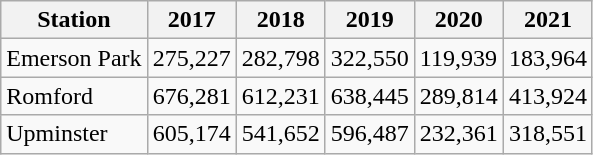<table class="wikitable sortable">
<tr>
<th>Station</th>
<th>2017</th>
<th>2018</th>
<th>2019</th>
<th>2020</th>
<th>2021</th>
</tr>
<tr>
<td>Emerson Park</td>
<td>275,227</td>
<td>282,798</td>
<td>322,550</td>
<td>119,939</td>
<td>183,964</td>
</tr>
<tr>
<td>Romford</td>
<td>676,281</td>
<td>612,231</td>
<td>638,445</td>
<td>289,814</td>
<td>413,924</td>
</tr>
<tr>
<td>Upminster</td>
<td>605,174</td>
<td>541,652</td>
<td>596,487</td>
<td>232,361</td>
<td>318,551</td>
</tr>
</table>
